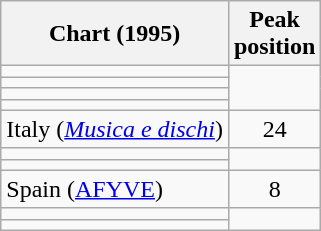<table class="wikitable sortable">
<tr>
<th>Chart (1995)</th>
<th>Peak<br>position</th>
</tr>
<tr>
<td></td>
</tr>
<tr>
<td></td>
</tr>
<tr>
<td></td>
</tr>
<tr>
<td></td>
</tr>
<tr>
<td>Italy (<em><a href='#'>Musica e dischi</a></em>)</td>
<td align="center">24</td>
</tr>
<tr>
<td></td>
</tr>
<tr>
<td></td>
</tr>
<tr>
<td>Spain (<a href='#'>AFYVE</a>)</td>
<td align="center">8</td>
</tr>
<tr>
<td></td>
</tr>
<tr>
<td></td>
</tr>
</table>
